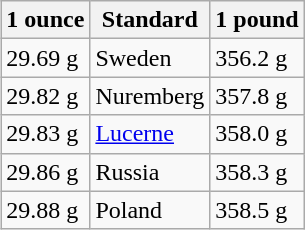<table class="wikitable floatright" align="right">
<tr>
<th>1 ounce</th>
<th>Standard</th>
<th>1 pound</th>
</tr>
<tr>
<td>29.69 g</td>
<td>Sweden</td>
<td>356.2 g</td>
</tr>
<tr>
<td>29.82 g</td>
<td>Nuremberg</td>
<td>357.8 g</td>
</tr>
<tr>
<td>29.83 g</td>
<td><a href='#'>Lucerne</a></td>
<td>358.0 g</td>
</tr>
<tr>
<td>29.86 g</td>
<td>Russia</td>
<td>358.3 g</td>
</tr>
<tr>
<td>29.88 g</td>
<td>Poland</td>
<td>358.5 g</td>
</tr>
</table>
